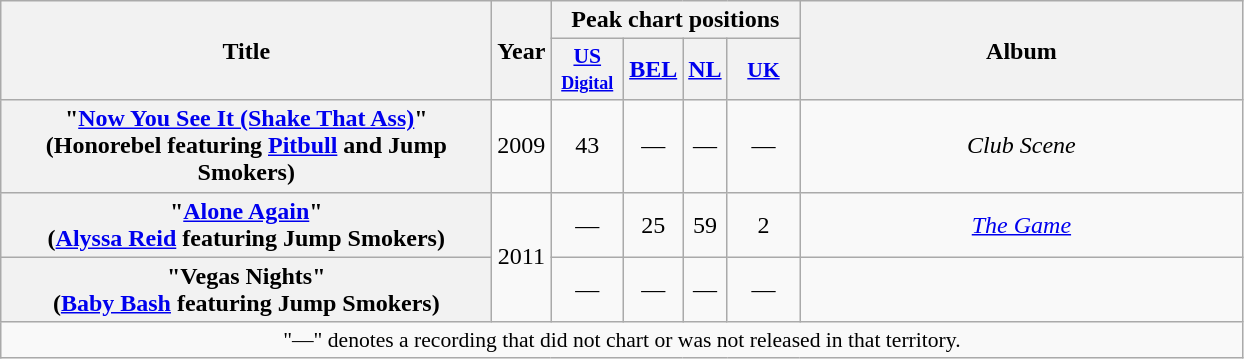<table class="wikitable plainrowheaders" style="text-align:center;">
<tr>
<th scope="col" rowspan="2" style="width:20em;">Title</th>
<th scope="col" rowspan="2" style="width:1em;">Year</th>
<th colspan="4" scope="col">Peak chart positions</th>
<th scope="col" rowspan="2" style="width:18em;">Album</th>
</tr>
<tr>
<th scope="col" style="width:2.9em;font-size:90%;"><a href='#'>US</a><br><small><a href='#'>Digital</a></small><br></th>
<th><a href='#'>BEL</a><br></th>
<th><a href='#'>NL</a><br></th>
<th scope="col" style="width:2.9em;font-size:90%;"><a href='#'>UK</a><br></th>
</tr>
<tr>
<th scope="row">"<a href='#'>Now You See It (Shake That Ass)</a>" <br> <span>(Honorebel featuring <a href='#'>Pitbull</a> and Jump Smokers)</span></th>
<td>2009</td>
<td>43</td>
<td>—</td>
<td>—</td>
<td>—</td>
<td><em>Club Scene</em></td>
</tr>
<tr>
<th scope="row">"<a href='#'>Alone Again</a>" <br> <span>(<a href='#'>Alyssa Reid</a> featuring Jump Smokers)</span></th>
<td rowspan="2">2011</td>
<td>—</td>
<td>25</td>
<td>59</td>
<td>2</td>
<td><em><a href='#'>The Game</a></em></td>
</tr>
<tr>
<th scope="row">"Vegas Nights"  <br><span>(<a href='#'>Baby Bash</a> featuring Jump Smokers)</span></th>
<td>—</td>
<td>—</td>
<td —>—</td>
<td>—</td>
<td></td>
</tr>
<tr>
<td colspan="7" style="font-size:90%">"—" denotes a recording that did not chart or was not released in that territory.</td>
</tr>
</table>
